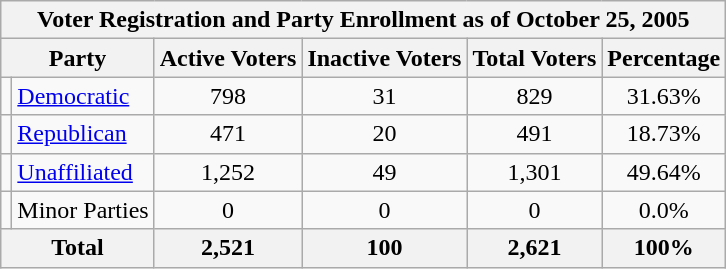<table class=wikitable>
<tr>
<th colspan = 6>Voter Registration and Party Enrollment as of October 25, 2005</th>
</tr>
<tr>
<th colspan = 2>Party</th>
<th>Active Voters</th>
<th>Inactive Voters</th>
<th>Total Voters</th>
<th>Percentage</th>
</tr>
<tr>
<td></td>
<td><a href='#'>Democratic</a></td>
<td align = center>798</td>
<td align = center>31</td>
<td align = center>829</td>
<td align = center>31.63%</td>
</tr>
<tr>
<td></td>
<td><a href='#'>Republican</a></td>
<td align = center>471</td>
<td align = center>20</td>
<td align = center>491</td>
<td align = center>18.73%</td>
</tr>
<tr>
<td></td>
<td><a href='#'>Unaffiliated</a></td>
<td align = center>1,252</td>
<td align = center>49</td>
<td align = center>1,301</td>
<td align = center>49.64%</td>
</tr>
<tr>
<td></td>
<td>Minor Parties</td>
<td align = center>0</td>
<td align = center>0</td>
<td align = center>0</td>
<td align = center>0.0%</td>
</tr>
<tr>
<th colspan = 2>Total</th>
<th align = center>2,521</th>
<th align = center>100</th>
<th align = center>2,621</th>
<th align = center>100%</th>
</tr>
</table>
